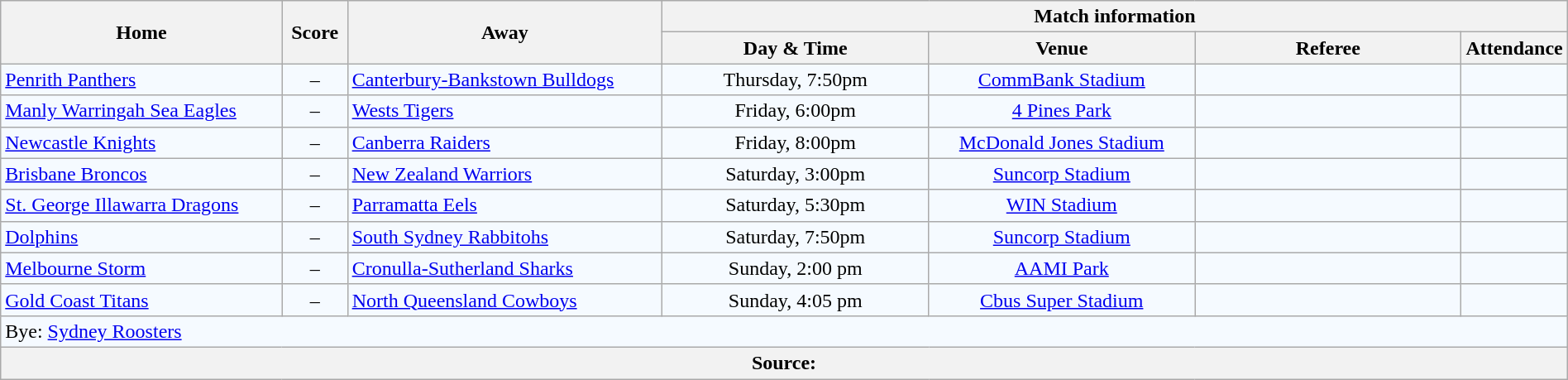<table class="wikitable" style="border-collapse:collapse; text-align:center; width:100%;">
<tr style="text-align:center; background:#f5faff;"  style="background:#c1d8ff;">
<th rowspan="2">Home</th>
<th rowspan="2">Score</th>
<th rowspan="2">Away</th>
<th colspan="4">Match information</th>
</tr>
<tr>
<th width="17%">Day & Time</th>
<th width="17%">Venue</th>
<th width="17%">Referee</th>
<th width="5%">Attendance</th>
</tr>
<tr style="text-align:center; background:#f5faff;">
<td align="left"> <a href='#'>Penrith Panthers</a></td>
<td>–</td>
<td align="left"> <a href='#'>Canterbury-Bankstown Bulldogs</a></td>
<td>Thursday, 7:50pm</td>
<td><a href='#'>CommBank Stadium</a></td>
<td></td>
<td></td>
</tr>
<tr style="text-align:center; background:#f5faff;">
<td align="left"> <a href='#'>Manly Warringah Sea Eagles</a></td>
<td>–</td>
<td align="left"> <a href='#'>Wests Tigers</a></td>
<td>Friday, 6:00pm</td>
<td><a href='#'>4 Pines Park</a></td>
<td></td>
<td></td>
</tr>
<tr style="text-align:center; background:#f5faff;">
<td align="left"> <a href='#'>Newcastle Knights</a></td>
<td>–</td>
<td align="left"> <a href='#'>Canberra Raiders</a></td>
<td>Friday, 8:00pm</td>
<td><a href='#'>McDonald Jones Stadium</a></td>
<td></td>
<td></td>
</tr>
<tr style="text-align:center; background:#f5faff;">
<td align="left"> <a href='#'>Brisbane Broncos</a></td>
<td>–</td>
<td align="left"> <a href='#'>New Zealand Warriors</a></td>
<td>Saturday, 3:00pm</td>
<td><a href='#'>Suncorp Stadium</a></td>
<td></td>
<td></td>
</tr>
<tr style="text-align:center; background:#f5faff;">
<td align="left"> <a href='#'>St. George Illawarra Dragons</a></td>
<td>–</td>
<td align="left"> <a href='#'>Parramatta Eels</a></td>
<td>Saturday, 5:30pm</td>
<td><a href='#'>WIN Stadium</a></td>
<td></td>
<td></td>
</tr>
<tr style="text-align:center; background:#f5faff;">
<td align="left"> <a href='#'>Dolphins</a></td>
<td>–</td>
<td align="left"> <a href='#'>South Sydney Rabbitohs</a></td>
<td>Saturday, 7:50pm</td>
<td><a href='#'>Suncorp Stadium</a></td>
<td></td>
<td></td>
</tr>
<tr style="text-align:center; background:#f5faff;">
<td align="left"> <a href='#'>Melbourne Storm</a></td>
<td>–</td>
<td align="left"> <a href='#'>Cronulla-Sutherland Sharks</a></td>
<td>Sunday, 2:00 pm</td>
<td><a href='#'>AAMI Park</a></td>
<td></td>
<td></td>
</tr>
<tr style="text-align:center; background:#f5faff;">
<td align="left"> <a href='#'>Gold Coast Titans</a></td>
<td>–</td>
<td align="left"> <a href='#'>North Queensland Cowboys</a></td>
<td>Sunday, 4:05 pm</td>
<td><a href='#'>Cbus Super Stadium</a></td>
<td></td>
<td></td>
</tr>
<tr style="text-align:center; background:#f5faff;">
<td colspan="7" align="left">Bye:  <a href='#'>Sydney Roosters</a></td>
</tr>
<tr>
<th colspan="7" align="left">Source:</th>
</tr>
</table>
